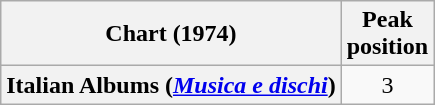<table class="wikitable plainrowheaders" style="text-align:center">
<tr>
<th scope="col">Chart (1974)</th>
<th scope="col">Peak<br>position</th>
</tr>
<tr>
<th scope="row">Italian Albums (<em><a href='#'>Musica e dischi</a></em>)</th>
<td>3</td>
</tr>
</table>
